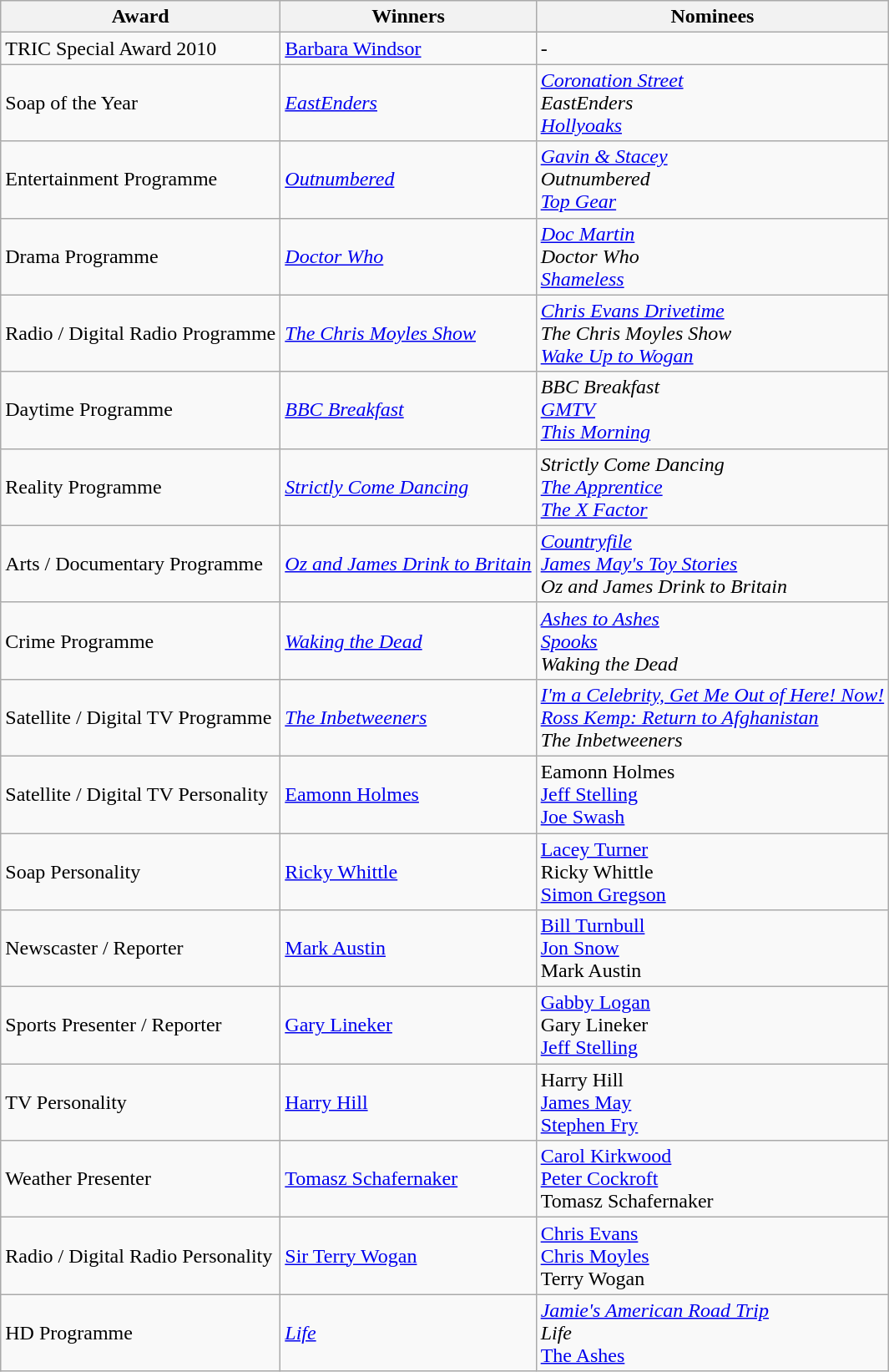<table class="wikitable">
<tr>
<th>Award</th>
<th>Winners</th>
<th>Nominees</th>
</tr>
<tr>
<td>TRIC Special Award 2010</td>
<td><a href='#'>Barbara Windsor</a></td>
<td>-</td>
</tr>
<tr>
<td>Soap of the Year</td>
<td><em><a href='#'>EastEnders</a></em></td>
<td><em><a href='#'>Coronation Street</a> <br>EastEnders <br><a href='#'>Hollyoaks</a></em></td>
</tr>
<tr>
<td>Entertainment Programme</td>
<td><a href='#'><em>Outnumbered</em></a></td>
<td><em><a href='#'>Gavin & Stacey</a> <br>Outnumbered <br><a href='#'>Top Gear</a></em></td>
</tr>
<tr>
<td>Drama Programme</td>
<td><em><a href='#'>Doctor Who</a></em></td>
<td><em><a href='#'>Doc Martin</a> <br>Doctor Who <br><a href='#'>Shameless</a></em></td>
</tr>
<tr>
<td>Radio / Digital Radio Programme</td>
<td><em><a href='#'>The Chris Moyles Show</a></em></td>
<td><em><a href='#'>Chris Evans Drivetime</a> <br>The Chris Moyles Show <br><a href='#'>Wake Up to Wogan</a></em></td>
</tr>
<tr>
<td>Daytime Programme</td>
<td><em><a href='#'>BBC Breakfast</a></em></td>
<td><em>BBC Breakfast <br><a href='#'>GMTV</a> <br><a href='#'>This Morning</a></em></td>
</tr>
<tr>
<td>Reality Programme</td>
<td><em><a href='#'>Strictly Come Dancing</a></em></td>
<td><em>Strictly Come Dancing <br><a href='#'>The Apprentice</a> <br><a href='#'>The X Factor</a></em></td>
</tr>
<tr>
<td>Arts / Documentary Programme</td>
<td><em><a href='#'>Oz and James Drink to Britain</a></em></td>
<td><em><a href='#'>Countryfile</a> <br><a href='#'>James May's Toy Stories</a> <br>Oz and James Drink to Britain</em></td>
</tr>
<tr>
<td>Crime Programme</td>
<td><em><a href='#'>Waking the Dead</a></em></td>
<td><em><a href='#'>Ashes to Ashes</a> <br><a href='#'>Spooks</a> <br>Waking the Dead</em></td>
</tr>
<tr>
<td>Satellite / Digital TV Programme</td>
<td><em><a href='#'>The Inbetweeners</a></em></td>
<td><em><a href='#'>I'm a Celebrity, Get Me Out of Here! Now!</a> <br><a href='#'>Ross Kemp: Return to Afghanistan</a> <br>The Inbetweeners</em></td>
</tr>
<tr>
<td>Satellite / Digital TV Personality</td>
<td><a href='#'>Eamonn Holmes</a></td>
<td>Eamonn Holmes <br><a href='#'>Jeff Stelling</a> <br><a href='#'>Joe Swash</a></td>
</tr>
<tr>
<td>Soap Personality</td>
<td><a href='#'>Ricky Whittle</a></td>
<td><a href='#'>Lacey Turner</a> <br>Ricky Whittle <br><a href='#'>Simon Gregson</a></td>
</tr>
<tr>
<td>Newscaster / Reporter</td>
<td><a href='#'>Mark Austin</a></td>
<td><a href='#'>Bill Turnbull</a> <br><a href='#'>Jon Snow</a><br>Mark Austin</td>
</tr>
<tr>
<td>Sports Presenter / Reporter</td>
<td><a href='#'>Gary Lineker</a></td>
<td><a href='#'>Gabby Logan</a> <br>Gary Lineker <br><a href='#'>Jeff Stelling</a></td>
</tr>
<tr>
<td>TV Personality</td>
<td><a href='#'>Harry Hill</a></td>
<td>Harry Hill <br><a href='#'>James May</a><br><a href='#'>Stephen Fry</a></td>
</tr>
<tr>
<td>Weather Presenter</td>
<td><a href='#'>Tomasz Schafernaker</a></td>
<td><a href='#'>Carol Kirkwood</a> <br><a href='#'>Peter Cockroft</a> <br>Tomasz Schafernaker</td>
</tr>
<tr>
<td>Radio / Digital Radio Personality</td>
<td><a href='#'>Sir Terry Wogan</a></td>
<td><a href='#'>Chris Evans</a> <br><a href='#'>Chris Moyles</a> <br>Terry Wogan</td>
</tr>
<tr>
<td>HD Programme</td>
<td><em><a href='#'>Life</a></em></td>
<td><em><a href='#'>Jamie's American Road Trip</a> <br>Life</em> <br><a href='#'>The Ashes</a></td>
</tr>
</table>
